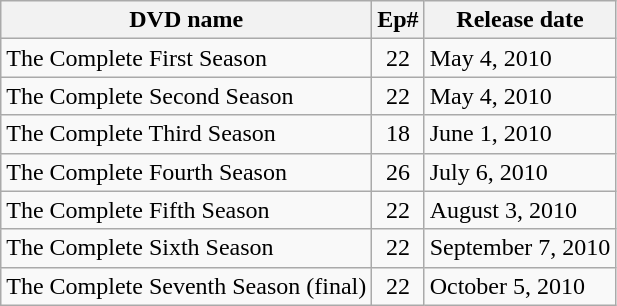<table class="wikitable">
<tr>
<th>DVD name</th>
<th>Ep#</th>
<th>Release date</th>
</tr>
<tr>
<td>The Complete First Season</td>
<td style="text-align:center;">22</td>
<td>May 4, 2010</td>
</tr>
<tr>
<td>The Complete Second Season</td>
<td style="text-align:center;">22</td>
<td>May 4, 2010</td>
</tr>
<tr>
<td>The Complete Third Season</td>
<td style="text-align:center;">18</td>
<td>June 1, 2010</td>
</tr>
<tr>
<td>The Complete Fourth Season</td>
<td style="text-align:center;">26</td>
<td>July 6, 2010</td>
</tr>
<tr>
<td>The Complete Fifth Season</td>
<td style="text-align:center;">22</td>
<td>August 3, 2010</td>
</tr>
<tr>
<td>The Complete Sixth Season</td>
<td style="text-align:center;">22</td>
<td>September 7, 2010</td>
</tr>
<tr>
<td>The Complete Seventh Season (final)</td>
<td style="text-align:center;">22</td>
<td>October 5, 2010</td>
</tr>
</table>
